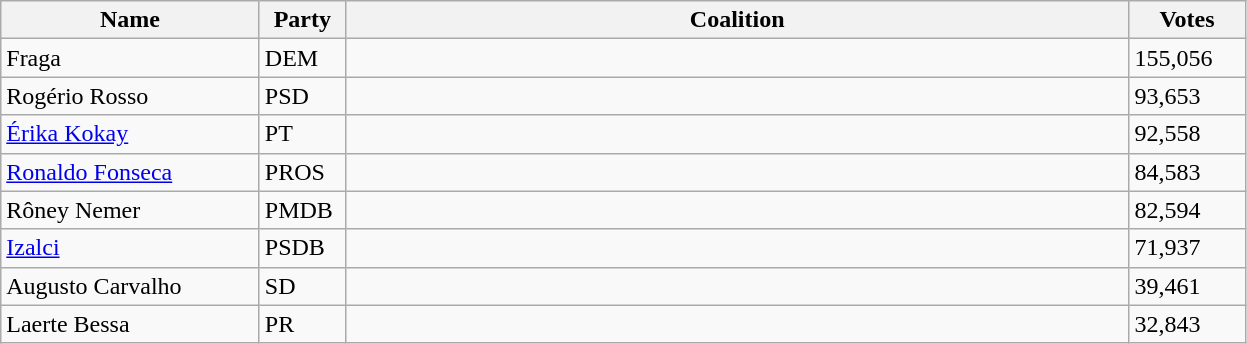<table class="wikitable sortable">
<tr>
<th style="width:165px;">Name</th>
<th style="width:50px;">Party</th>
<th style="width:515px;">Coalition</th>
<th style="width:70px;">Votes</th>
</tr>
<tr>
<td>Fraga</td>
<td>DEM</td>
<td></td>
<td>155,056</td>
</tr>
<tr>
<td>Rogério Rosso</td>
<td>PSD</td>
<td></td>
<td>93,653</td>
</tr>
<tr>
<td><a href='#'>Érika Kokay</a></td>
<td>PT</td>
<td></td>
<td>92,558</td>
</tr>
<tr>
<td><a href='#'>Ronaldo Fonseca</a></td>
<td>PROS</td>
<td></td>
<td>84,583</td>
</tr>
<tr>
<td>Rôney Nemer</td>
<td>PMDB</td>
<td></td>
<td>82,594</td>
</tr>
<tr>
<td><a href='#'>Izalci</a></td>
<td>PSDB</td>
<td></td>
<td>71,937</td>
</tr>
<tr>
<td>Augusto Carvalho</td>
<td>SD</td>
<td></td>
<td>39,461</td>
</tr>
<tr>
<td>Laerte Bessa</td>
<td>PR</td>
<td></td>
<td>32,843</td>
</tr>
</table>
